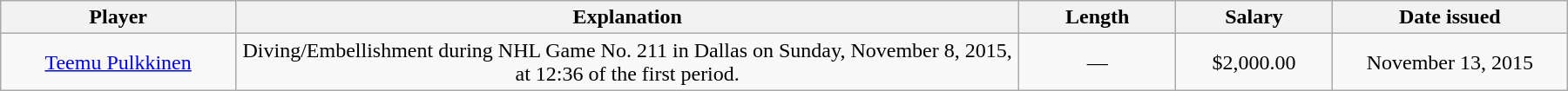<table class="wikitable" style="width:75em; text-align:center;">
<tr>
<th style="width:15%;">Player</th>
<th style="width:50%;">Explanation</th>
<th style="width:10%;">Length</th>
<th style="width:10%;">Salary</th>
<th style="width:15%;">Date issued</th>
</tr>
<tr>
<td><a href='#'>Teemu Pulkkinen</a></td>
<td>Diving/Embellishment during NHL Game No. 211 in Dallas on Sunday, November 8, 2015, at 12:36 of the first period.</td>
<td>—</td>
<td>$2,000.00</td>
<td>November 13, 2015</td>
</tr>
</table>
